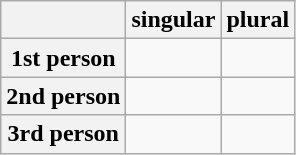<table class="wikitable">
<tr>
<th></th>
<th>singular</th>
<th>plural</th>
</tr>
<tr>
<th>1st person</th>
<td></td>
<td></td>
</tr>
<tr>
<th>2nd person</th>
<td></td>
<td></td>
</tr>
<tr>
<th>3rd person</th>
<td></td>
<td></td>
</tr>
</table>
